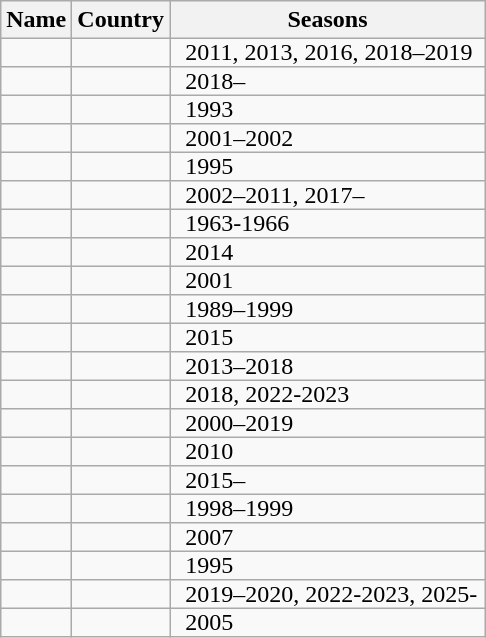<table class="wikitable sortable" style="text-align:center style="font-size: 85%; line-height: 23px">
<tr>
<th scope=col>Name</th>
<th scope=col>Country</th>
<th scope=col>Seasons</th>
</tr>
<tr>
<td align="left" style="padding: 0px 5px 0px 10px"></td>
<td align="left"></td>
<td style="padding: 0px 5px 0px 10px">2011, 2013, 2016, 2018–2019</td>
</tr>
<tr>
<td align="left" style="padding: 0px 5px 0px 10px"><strong></strong></td>
<td align="left"></td>
<td style="padding: 0px 5px 0px 10px">2018–</td>
</tr>
<tr>
<td align="left" style="padding: 0px 5px 0px 10px"></td>
<td align="left"></td>
<td style="padding: 0px 5px 0px 10px">1993</td>
</tr>
<tr>
<td align="left" style="padding: 0px 5px 0px 10px"></td>
<td align="left"></td>
<td style="padding: 0px 5px 0px 10px">2001–2002</td>
</tr>
<tr>
<td align="left" style="padding: 0px 5px 0px 10px"></td>
<td align="left"></td>
<td style="padding: 0px 5px 0px 10px">1995</td>
</tr>
<tr>
<td align="left" style="padding: 0px 5px 0px 10px"><strong></strong></td>
<td align="left"></td>
<td style="padding: 0px 5px 0px 10px">2002–2011, 2017–</td>
</tr>
<tr>
<td align="left" style="padding: 0px 5px 0px 10px"></td>
<td align="left"></td>
<td style="padding: 0px 5px 0px 10px">1963-1966</td>
</tr>
<tr>
<td align="left" style="padding: 0px 5px 0px 10px"></td>
<td align="left"></td>
<td style="padding: 0px 5px 0px 10px">2014</td>
</tr>
<tr>
<td align="left" style="padding: 0px 5px 0px 10px"></td>
<td align="left"></td>
<td style="padding: 0px 5px 0px 10px">2001</td>
</tr>
<tr>
<td align="left" style="padding: 0px 5px 0px 10px"></td>
<td align="left"></td>
<td style="padding: 0px 5px 0px 10px">1989–1999</td>
</tr>
<tr>
<td align="left" style="padding: 0px 5px 0px 10px"></td>
<td align="left"></td>
<td style="padding: 0px 5px 0px 10px">2015</td>
</tr>
<tr>
<td align="left" style="padding: 0px 5px 0px 10px"></td>
<td align="left"></td>
<td style="padding: 0px 5px 0px 10px">2013–2018</td>
</tr>
<tr>
<td align="left" style="padding: 0px 5px 0px 10px"></td>
<td align="left"></td>
<td style="padding: 0px 5px 0px 10px">2018, 2022-2023</td>
</tr>
<tr>
<td align="left" style="padding: 0px 5px 0px 10px"></td>
<td align="left"></td>
<td style="padding: 0px 5px 0px 10px">2000–2019</td>
</tr>
<tr>
<td align="left" style="padding: 0px 5px 0px 10px"></td>
<td align="left"></td>
<td style="padding: 0px 5px 0px 10px">2010</td>
</tr>
<tr>
<td align="left" style="padding: 0px 5px 0px 10px"><strong></strong></td>
<td align="left"></td>
<td style="padding: 0px 5px 0px 10px">2015–</td>
</tr>
<tr>
<td align="left" style="padding: 0px 5px 0px 10px"></td>
<td align="left"></td>
<td style="padding: 0px 5px 0px 10px">1998–1999</td>
</tr>
<tr>
<td align="left" style="padding: 0px 5px 0px 10px"></td>
<td align="left"></td>
<td style="padding: 0px 5px 0px 10px">2007</td>
</tr>
<tr>
<td align="left" style="padding: 0px 5px 0px 10px"></td>
<td align="left"></td>
<td style="padding: 0px 5px 0px 10px">1995</td>
</tr>
<tr>
<td align="left" style="padding: 0px 5px 0px 10px"><strong></strong></td>
<td align="left"></td>
<td style="padding: 0px 5px 0px 10px">2019–2020, 2022-2023, 2025-</td>
</tr>
<tr>
<td align="left" style="padding: 0px 5px 0px 10px"></td>
<td align="left"></td>
<td style="padding: 0px 5px 0px 10px">2005</td>
</tr>
</table>
